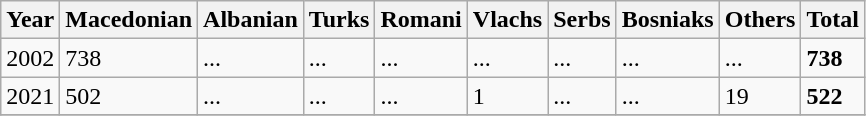<table class="wikitable">
<tr>
<th>Year</th>
<th>Macedonian</th>
<th>Albanian</th>
<th>Turks</th>
<th>Romani</th>
<th>Vlachs</th>
<th>Serbs</th>
<th>Bosniaks</th>
<th><abbr>Others</abbr></th>
<th>Total</th>
</tr>
<tr>
<td>2002</td>
<td>738</td>
<td>...</td>
<td>...</td>
<td>...</td>
<td>...</td>
<td>...</td>
<td>...</td>
<td>...</td>
<td><strong>738</strong></td>
</tr>
<tr>
<td>2021</td>
<td>502</td>
<td>...</td>
<td>...</td>
<td>...</td>
<td>1</td>
<td>...</td>
<td>...</td>
<td>19</td>
<td><strong>522</strong></td>
</tr>
<tr>
</tr>
</table>
